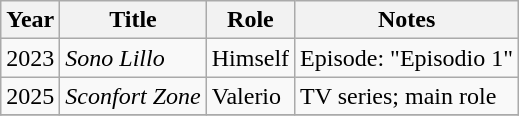<table class="wikitable sortable">
<tr>
<th>Year</th>
<th>Title</th>
<th>Role</th>
<th class="unsortable">Notes</th>
</tr>
<tr>
<td>2023</td>
<td><em>Sono Lillo</em></td>
<td>Himself</td>
<td>Episode: "Episodio 1"</td>
</tr>
<tr>
<td>2025</td>
<td><em>Sconfort Zone</em></td>
<td>Valerio</td>
<td>TV series; main role</td>
</tr>
<tr>
</tr>
</table>
